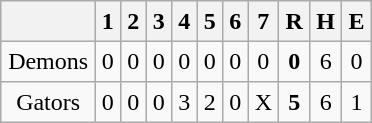<table align = right border="2" cellpadding="4" cellspacing="0" style="margin: 1em 1em 1em 1em; background: #F9F9F9; border: 1px #aaa solid; border-collapse: collapse;">
<tr align=center style="background: #F2F2F2;">
<th></th>
<th>1</th>
<th>2</th>
<th>3</th>
<th>4</th>
<th>5</th>
<th>6</th>
<th>7</th>
<th>R</th>
<th>H</th>
<th>E</th>
</tr>
<tr align=center>
<td>Demons</td>
<td>0</td>
<td>0</td>
<td>0</td>
<td>0</td>
<td>0</td>
<td>0</td>
<td>0</td>
<td><strong>0</strong></td>
<td>6</td>
<td>0</td>
</tr>
<tr align=center>
<td>Gators</td>
<td>0</td>
<td>0</td>
<td>0</td>
<td>3</td>
<td>2</td>
<td>0</td>
<td>X</td>
<td><strong>5</strong></td>
<td>6</td>
<td>1</td>
</tr>
</table>
